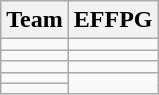<table class=wikitable>
<tr>
<th>Team</th>
<th>EFFPG</th>
</tr>
<tr>
<td></td>
<td></td>
</tr>
<tr>
<td></td>
<td></td>
</tr>
<tr>
<td></td>
<td></td>
</tr>
<tr>
<td></td>
<td rowspan=2></td>
</tr>
<tr>
<td></td>
</tr>
</table>
